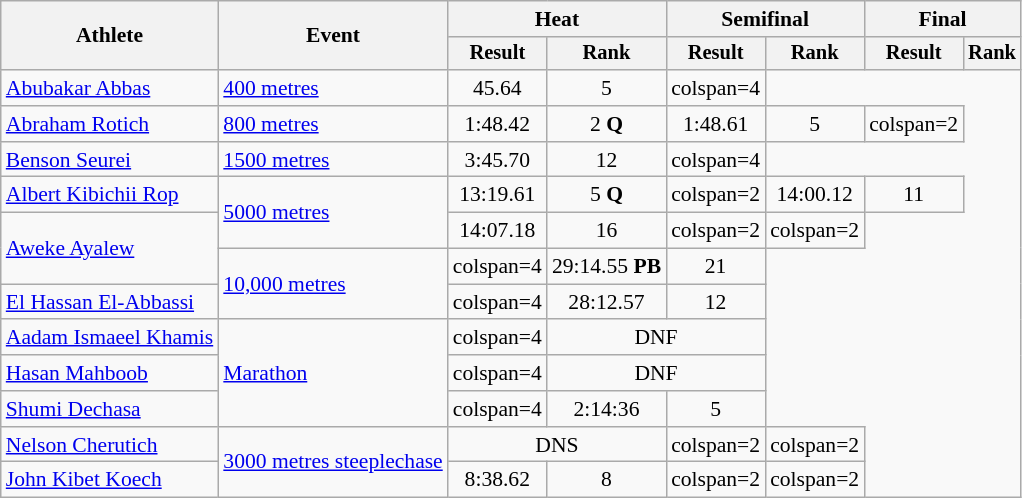<table class="wikitable" style="font-size:90%">
<tr>
<th rowspan="2">Athlete</th>
<th rowspan="2">Event</th>
<th colspan="2">Heat</th>
<th colspan="2">Semifinal</th>
<th colspan="2">Final</th>
</tr>
<tr style="font-size:95%">
<th>Result</th>
<th>Rank</th>
<th>Result</th>
<th>Rank</th>
<th>Result</th>
<th>Rank</th>
</tr>
<tr style=text-align:center>
<td style=text-align:left><a href='#'>Abubakar Abbas</a></td>
<td style=text-align:left><a href='#'>400 metres</a></td>
<td>45.64</td>
<td>5</td>
<td>colspan=4 </td>
</tr>
<tr style=text-align:center>
<td style=text-align:left><a href='#'>Abraham Rotich</a></td>
<td style=text-align:left><a href='#'>800 metres</a></td>
<td>1:48.42</td>
<td>2 <strong>Q</strong></td>
<td>1:48.61</td>
<td>5</td>
<td>colspan=2 </td>
</tr>
<tr style=text-align:center>
<td style=text-align:left><a href='#'>Benson Seurei</a></td>
<td style=text-align:left><a href='#'>1500 metres</a></td>
<td>3:45.70</td>
<td>12</td>
<td>colspan=4 </td>
</tr>
<tr style=text-align:center>
<td style=text-align:left><a href='#'>Albert Kibichii Rop</a></td>
<td style=text-align:left rowspan=2><a href='#'>5000 metres</a></td>
<td>13:19.61</td>
<td>5 <strong>Q</strong></td>
<td>colspan=2 </td>
<td>14:00.12</td>
<td>11</td>
</tr>
<tr style=text-align:center>
<td style=text-align:left rowspan=2><a href='#'>Aweke Ayalew</a></td>
<td>14:07.18</td>
<td>16</td>
<td>colspan=2 </td>
<td>colspan=2 </td>
</tr>
<tr style=text-align:center>
<td style=text-align:left rowspan=2><a href='#'>10,000 metres</a></td>
<td>colspan=4 </td>
<td>29:14.55 <strong>PB</strong></td>
<td>21</td>
</tr>
<tr style=text-align:center>
<td style=text-align:left><a href='#'>El Hassan El-Abbassi</a></td>
<td>colspan=4 </td>
<td>28:12.57</td>
<td>12</td>
</tr>
<tr style=text-align:center>
<td style=text-align:left><a href='#'>Aadam Ismaeel Khamis</a></td>
<td style=text-align:left rowspan=3><a href='#'>Marathon</a></td>
<td>colspan=4 </td>
<td colspan=2>DNF</td>
</tr>
<tr style=text-align:center>
<td style=text-align:left><a href='#'>Hasan Mahboob</a></td>
<td>colspan=4 </td>
<td colspan=2>DNF</td>
</tr>
<tr style=text-align:center>
<td style=text-align:left><a href='#'>Shumi Dechasa</a></td>
<td>colspan=4 </td>
<td>2:14:36</td>
<td>5</td>
</tr>
<tr style=text-align:center>
<td style=text-align:left><a href='#'>Nelson Cherutich</a></td>
<td style=text-align:left rowspan=2><a href='#'>3000 metres steeplechase</a></td>
<td colspan=2>DNS</td>
<td>colspan=2 </td>
<td>colspan=2 </td>
</tr>
<tr style=text-align:center>
<td style=text-align:left><a href='#'>John Kibet Koech</a></td>
<td>8:38.62</td>
<td>8</td>
<td>colspan=2 </td>
<td>colspan=2 </td>
</tr>
</table>
